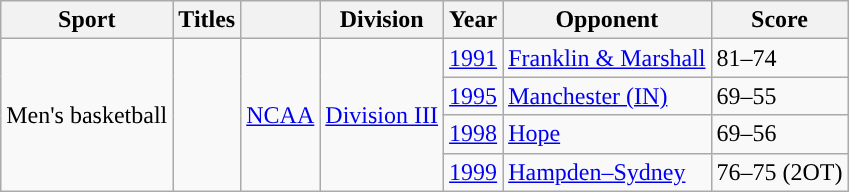<table class="wikitable">
<tr>
<th>Sport</th>
<th>Titles</th>
<th></th>
<th>Division</th>
<th>Year</th>
<th>Opponent</th>
<th>Score</th>
</tr>
<tr>
<td rowspan="4">Men's basketball</td>
<td rowspan= 4></td>
<td rowspan="4"><a href='#'>NCAA</a></td>
<td rowspan="4"><a href='#'>Division III</a></td>
<td><a href='#'>1991</a></td>
<td><a href='#'>Franklin & Marshall</a></td>
<td>81–74</td>
</tr>
<tr>
<td><a href='#'>1995</a></td>
<td><a href='#'>Manchester (IN)</a></td>
<td>69–55</td>
</tr>
<tr>
<td><a href='#'>1998</a></td>
<td><a href='#'>Hope</a></td>
<td>69–56</td>
</tr>
<tr>
<td><a href='#'>1999</a></td>
<td><a href='#'>Hampden–Sydney</a></td>
<td>76–75 (2OT)</td>
</tr>
</table>
